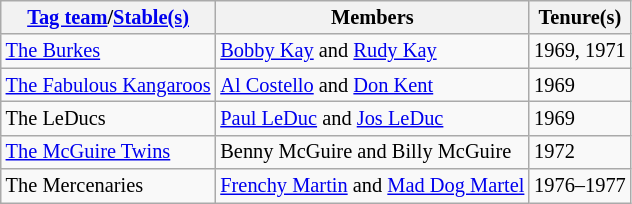<table style="font-size: 85%; text-align: left;" class="wikitable">
<tr>
<th><a href='#'>Tag team</a>/<a href='#'>Stable(s)</a></th>
<th>Members</th>
<th>Tenure(s)</th>
</tr>
<tr>
<td><a href='#'>The Burkes</a></td>
<td><a href='#'>Bobby Kay</a> and <a href='#'>Rudy Kay</a></td>
<td>1969, 1971</td>
</tr>
<tr>
<td><a href='#'>The Fabulous Kangaroos</a></td>
<td><a href='#'>Al Costello</a> and <a href='#'>Don Kent</a></td>
<td>1969</td>
</tr>
<tr>
<td>The LeDucs</td>
<td><a href='#'>Paul LeDuc</a> and <a href='#'>Jos LeDuc</a></td>
<td>1969</td>
</tr>
<tr>
<td><a href='#'>The McGuire Twins</a></td>
<td>Benny McGuire and Billy McGuire</td>
<td>1972</td>
</tr>
<tr>
<td>The Mercenaries</td>
<td><a href='#'>Frenchy Martin</a> and <a href='#'>Mad Dog Martel</a></td>
<td>1976–1977</td>
</tr>
</table>
